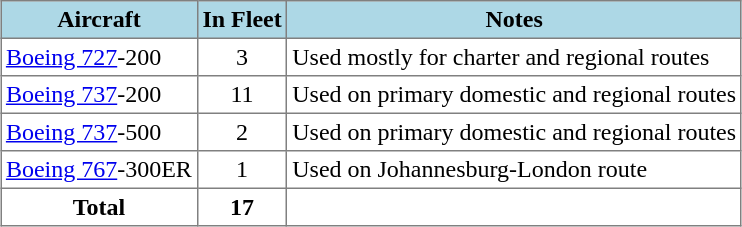<table class="toccolours" border="1" cellpadding="3" style="margin:1em auto; white-space:nowrap; border-collapse:collapse">
<tr bgcolor=lightblue>
<th>Aircraft</th>
<th>In Fleet</th>
<th>Notes</th>
</tr>
<tr>
<td><a href='#'>Boeing 727</a>-200</td>
<td align="center">3</td>
<td>Used mostly for charter and regional routes</td>
</tr>
<tr>
<td><a href='#'>Boeing 737</a>-200</td>
<td align="center">11</td>
<td>Used on primary domestic and regional routes</td>
</tr>
<tr>
<td><a href='#'>Boeing 737</a>-500</td>
<td align="center">2</td>
<td>Used on primary domestic and regional routes</td>
</tr>
<tr>
<td><a href='#'>Boeing 767</a>-300ER</td>
<td align="center">1</td>
<td>Used on Johannesburg-London route</td>
</tr>
<tr m>
<td align="center"><strong>Total</strong></td>
<td align="center"><strong>17</strong></td>
<td></td>
</tr>
</table>
